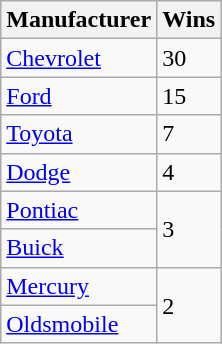<table class="wikitable sortable">
<tr>
<th>Manufacturer</th>
<th>Wins</th>
</tr>
<tr>
<td><a href='#'>Chevrolet</a></td>
<td>30</td>
</tr>
<tr>
<td><a href='#'>Ford</a></td>
<td>15</td>
</tr>
<tr>
<td><a href='#'>Toyota</a></td>
<td>7</td>
</tr>
<tr>
<td><a href='#'>Dodge</a></td>
<td>4</td>
</tr>
<tr>
<td><a href='#'>Pontiac</a></td>
<td rowspan=2>3</td>
</tr>
<tr>
<td><a href='#'>Buick</a></td>
</tr>
<tr>
<td><a href='#'>Mercury</a></td>
<td rowspan=2>2</td>
</tr>
<tr>
<td><a href='#'>Oldsmobile</a></td>
</tr>
</table>
